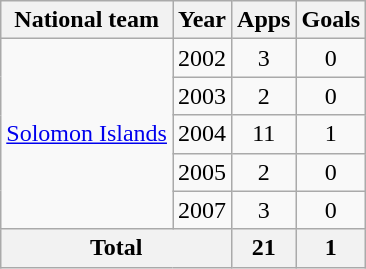<table class="wikitable" style="text-align:center">
<tr>
<th>National team</th>
<th>Year</th>
<th>Apps</th>
<th>Goals</th>
</tr>
<tr>
<td rowspan="5"><a href='#'>Solomon Islands</a></td>
<td>2002</td>
<td>3</td>
<td>0</td>
</tr>
<tr>
<td>2003</td>
<td>2</td>
<td>0</td>
</tr>
<tr>
<td>2004</td>
<td>11</td>
<td>1</td>
</tr>
<tr>
<td>2005</td>
<td>2</td>
<td>0</td>
</tr>
<tr>
<td>2007</td>
<td>3</td>
<td>0</td>
</tr>
<tr>
<th colspan="2">Total</th>
<th>21</th>
<th>1</th>
</tr>
</table>
